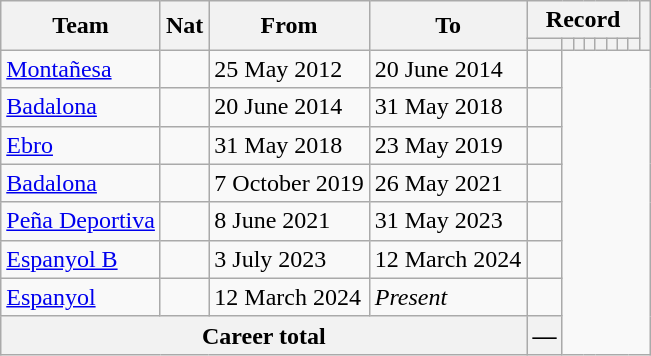<table class="wikitable" style="text-align: center">
<tr>
<th rowspan="2">Team</th>
<th rowspan="2">Nat</th>
<th rowspan="2">From</th>
<th rowspan="2">To</th>
<th colspan="8">Record</th>
<th rowspan=2></th>
</tr>
<tr>
<th></th>
<th></th>
<th></th>
<th></th>
<th></th>
<th></th>
<th></th>
<th></th>
</tr>
<tr>
<td align="left"><a href='#'>Montañesa</a></td>
<td></td>
<td align=left>25 May 2012</td>
<td align=left>20 June 2014<br></td>
<td></td>
</tr>
<tr>
<td align="left"><a href='#'>Badalona</a></td>
<td></td>
<td align=left>20 June 2014</td>
<td align=left>31 May 2018<br></td>
<td></td>
</tr>
<tr>
<td align="left"><a href='#'>Ebro</a></td>
<td></td>
<td align=left>31 May 2018</td>
<td align=left>23 May 2019<br></td>
<td></td>
</tr>
<tr>
<td align="left"><a href='#'>Badalona</a></td>
<td></td>
<td align=left>7 October 2019</td>
<td align=left>26 May 2021<br></td>
<td></td>
</tr>
<tr>
<td align="left"><a href='#'>Peña Deportiva</a></td>
<td></td>
<td align=left>8 June 2021</td>
<td align=left>31 May 2023<br></td>
<td></td>
</tr>
<tr>
<td align="left"><a href='#'>Espanyol B</a></td>
<td></td>
<td align=left>3 July 2023</td>
<td align=left>12 March 2024<br></td>
<td></td>
</tr>
<tr>
<td align="left"><a href='#'>Espanyol</a></td>
<td></td>
<td align=left>12 March 2024</td>
<td align=left><em>Present</em><br></td>
<td></td>
</tr>
<tr>
<th colspan=4>Career total<br></th>
<th>—</th>
</tr>
</table>
